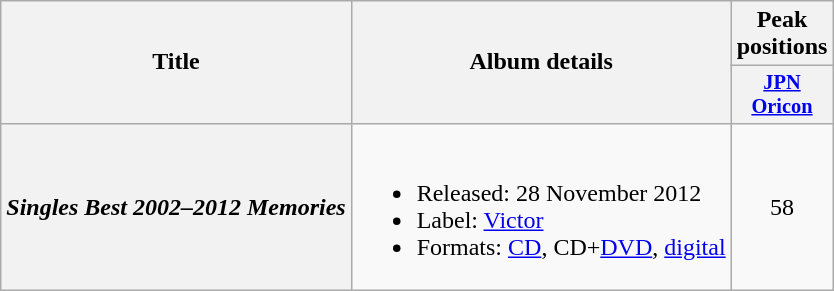<table class="wikitable plainrowheaders">
<tr>
<th scope="col" rowspan="2">Title</th>
<th scope="col" rowspan="2">Album details</th>
<th scope="col">Peak<br>positions</th>
</tr>
<tr>
<th scope="col" style="width:4em;font-size:85%"><a href='#'>JPN<br>Oricon</a><br></th>
</tr>
<tr>
<th scope="row"><em>Singles Best 2002–2012 Memories</em></th>
<td><br><ul><li>Released: 28 November 2012</li><li>Label: <a href='#'>Victor</a></li><li>Formats: <a href='#'>CD</a>, CD+<a href='#'>DVD</a>, <a href='#'>digital</a></li></ul></td>
<td style="text-align:center;">58</td>
</tr>
</table>
